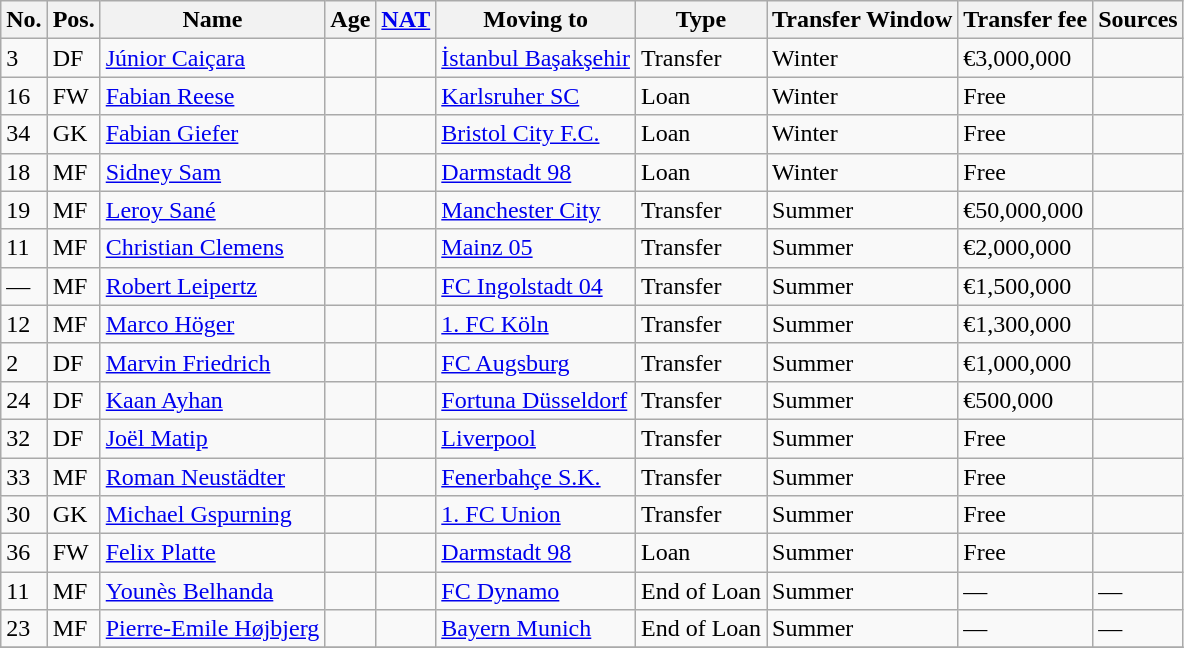<table class="wikitable">
<tr>
<th>No.</th>
<th>Pos.</th>
<th>Name</th>
<th>Age</th>
<th><a href='#'>NAT</a></th>
<th>Moving to</th>
<th>Type</th>
<th>Transfer Window</th>
<th>Transfer fee</th>
<th>Sources</th>
</tr>
<tr>
<td>3</td>
<td>DF</td>
<td><a href='#'>Júnior Caiçara</a></td>
<td></td>
<td></td>
<td><a href='#'>İstanbul Başakşehir</a></td>
<td>Transfer</td>
<td>Winter</td>
<td>€3,000,000</td>
<td></td>
</tr>
<tr>
<td>16</td>
<td>FW</td>
<td><a href='#'>Fabian Reese</a></td>
<td></td>
<td></td>
<td><a href='#'>Karlsruher SC</a></td>
<td>Loan</td>
<td>Winter</td>
<td>Free</td>
<td></td>
</tr>
<tr>
<td>34</td>
<td>GK</td>
<td><a href='#'>Fabian Giefer</a></td>
<td></td>
<td></td>
<td><a href='#'>Bristol City F.C.</a></td>
<td>Loan</td>
<td>Winter</td>
<td>Free</td>
<td></td>
</tr>
<tr>
<td>18</td>
<td>MF</td>
<td><a href='#'>Sidney Sam</a></td>
<td></td>
<td></td>
<td><a href='#'>Darmstadt 98</a></td>
<td>Loan</td>
<td>Winter</td>
<td>Free</td>
<td></td>
</tr>
<tr>
<td>19</td>
<td>MF</td>
<td><a href='#'>Leroy Sané</a></td>
<td></td>
<td></td>
<td><a href='#'>Manchester City</a></td>
<td>Transfer</td>
<td>Summer</td>
<td>€50,000,000</td>
<td></td>
</tr>
<tr>
<td>11</td>
<td>MF</td>
<td><a href='#'>Christian Clemens</a></td>
<td></td>
<td></td>
<td><a href='#'>Mainz 05</a></td>
<td>Transfer</td>
<td>Summer</td>
<td>€2,000,000</td>
<td></td>
</tr>
<tr>
<td>—</td>
<td>MF</td>
<td><a href='#'>Robert Leipertz</a></td>
<td></td>
<td></td>
<td><a href='#'>FC Ingolstadt 04</a></td>
<td>Transfer</td>
<td>Summer</td>
<td>€1,500,000</td>
<td></td>
</tr>
<tr>
<td>12</td>
<td>MF</td>
<td><a href='#'>Marco Höger</a></td>
<td></td>
<td></td>
<td><a href='#'>1. FC Köln</a></td>
<td>Transfer</td>
<td>Summer</td>
<td>€1,300,000</td>
<td></td>
</tr>
<tr>
<td>2</td>
<td>DF</td>
<td><a href='#'>Marvin Friedrich</a></td>
<td></td>
<td></td>
<td><a href='#'>FC Augsburg</a></td>
<td>Transfer</td>
<td>Summer</td>
<td>€1,000,000</td>
<td></td>
</tr>
<tr>
<td>24</td>
<td>DF</td>
<td><a href='#'>Kaan Ayhan</a></td>
<td></td>
<td></td>
<td><a href='#'>Fortuna Düsseldorf</a></td>
<td>Transfer</td>
<td>Summer</td>
<td>€500,000</td>
<td></td>
</tr>
<tr>
<td>32</td>
<td>DF</td>
<td><a href='#'>Joël Matip</a></td>
<td></td>
<td></td>
<td><a href='#'>Liverpool</a></td>
<td>Transfer</td>
<td>Summer</td>
<td>Free</td>
<td></td>
</tr>
<tr>
<td>33</td>
<td>MF</td>
<td><a href='#'>Roman Neustädter</a></td>
<td></td>
<td></td>
<td><a href='#'>Fenerbahçe S.K.</a></td>
<td>Transfer</td>
<td>Summer</td>
<td>Free</td>
<td></td>
</tr>
<tr>
<td>30</td>
<td>GK</td>
<td><a href='#'>Michael Gspurning</a></td>
<td></td>
<td></td>
<td><a href='#'>1. FC Union</a></td>
<td>Transfer</td>
<td>Summer</td>
<td>Free</td>
<td></td>
</tr>
<tr>
<td>36</td>
<td>FW</td>
<td><a href='#'>Felix Platte</a></td>
<td></td>
<td></td>
<td><a href='#'>Darmstadt 98</a></td>
<td>Loan</td>
<td>Summer</td>
<td>Free</td>
<td></td>
</tr>
<tr>
<td>11</td>
<td>MF</td>
<td><a href='#'>Younès Belhanda</a></td>
<td></td>
<td></td>
<td><a href='#'>FC Dynamo</a></td>
<td>End of Loan</td>
<td>Summer</td>
<td>—</td>
<td>—</td>
</tr>
<tr>
<td>23</td>
<td>MF</td>
<td><a href='#'>Pierre-Emile Højbjerg</a></td>
<td></td>
<td></td>
<td><a href='#'>Bayern Munich</a></td>
<td>End of Loan</td>
<td>Summer</td>
<td>—</td>
<td>—</td>
</tr>
<tr>
</tr>
</table>
